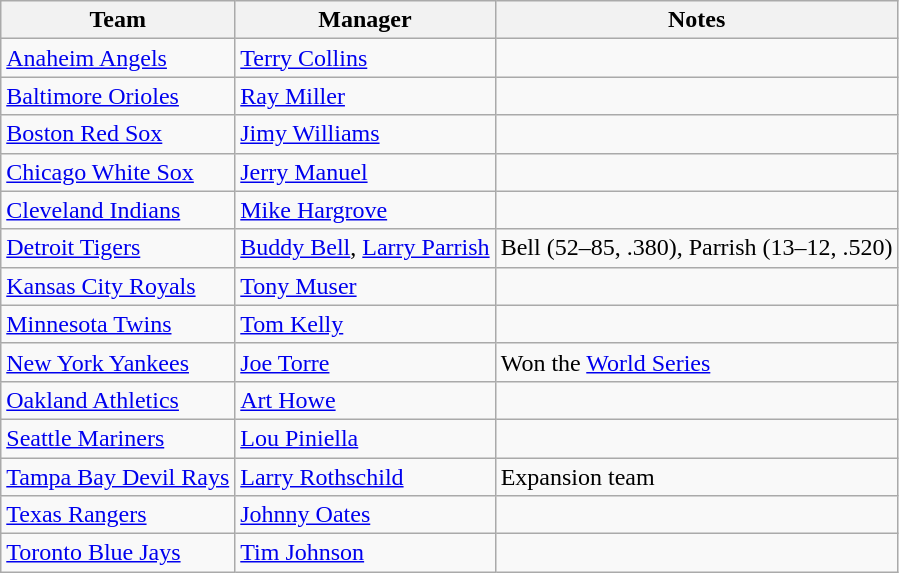<table class="wikitable">
<tr>
<th>Team</th>
<th>Manager</th>
<th>Notes</th>
</tr>
<tr>
<td><a href='#'>Anaheim Angels</a></td>
<td><a href='#'>Terry Collins</a></td>
<td></td>
</tr>
<tr>
<td><a href='#'>Baltimore Orioles</a></td>
<td><a href='#'>Ray Miller</a></td>
<td></td>
</tr>
<tr>
<td><a href='#'>Boston Red Sox</a></td>
<td><a href='#'>Jimy Williams</a></td>
<td></td>
</tr>
<tr>
<td><a href='#'>Chicago White Sox</a></td>
<td><a href='#'>Jerry Manuel</a></td>
<td></td>
</tr>
<tr>
<td><a href='#'>Cleveland Indians</a></td>
<td><a href='#'>Mike Hargrove</a></td>
<td></td>
</tr>
<tr>
<td><a href='#'>Detroit Tigers</a></td>
<td><a href='#'>Buddy Bell</a>, <a href='#'>Larry Parrish</a></td>
<td>Bell (52–85, .380), Parrish (13–12, .520)</td>
</tr>
<tr>
<td><a href='#'>Kansas City Royals</a></td>
<td><a href='#'>Tony Muser</a></td>
<td></td>
</tr>
<tr>
<td><a href='#'>Minnesota Twins</a></td>
<td><a href='#'>Tom Kelly</a></td>
<td></td>
</tr>
<tr>
<td><a href='#'>New York Yankees</a></td>
<td><a href='#'>Joe Torre</a></td>
<td>Won the <a href='#'>World Series</a></td>
</tr>
<tr>
<td><a href='#'>Oakland Athletics</a></td>
<td><a href='#'>Art Howe</a></td>
<td></td>
</tr>
<tr>
<td><a href='#'>Seattle Mariners</a></td>
<td><a href='#'>Lou Piniella</a></td>
<td></td>
</tr>
<tr>
<td><a href='#'>Tampa Bay Devil Rays</a></td>
<td><a href='#'>Larry Rothschild</a></td>
<td>Expansion team</td>
</tr>
<tr>
<td><a href='#'>Texas Rangers</a></td>
<td><a href='#'>Johnny Oates</a></td>
<td></td>
</tr>
<tr>
<td><a href='#'>Toronto Blue Jays</a></td>
<td><a href='#'>Tim Johnson</a></td>
<td></td>
</tr>
</table>
